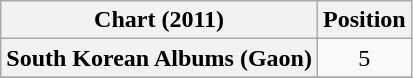<table class="wikitable plainrowheaders" style="text-align:center">
<tr>
<th scope="col">Chart (2011)</th>
<th scope="col">Position</th>
</tr>
<tr>
<th scope="row">South Korean Albums (Gaon)</th>
<td>5</td>
</tr>
<tr>
</tr>
</table>
